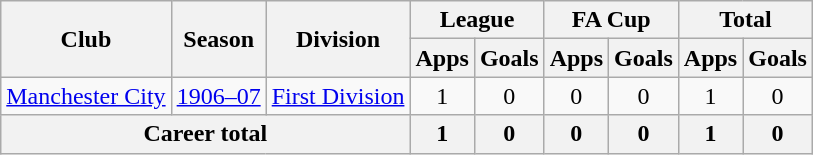<table class="wikitable" style="text-align:center;">
<tr>
<th rowspan="2">Club</th>
<th rowspan="2">Season</th>
<th rowspan="2">Division</th>
<th colspan="2">League</th>
<th colspan="2">FA Cup</th>
<th colspan="2">Total</th>
</tr>
<tr>
<th>Apps</th>
<th>Goals</th>
<th>Apps</th>
<th>Goals</th>
<th>Apps</th>
<th>Goals</th>
</tr>
<tr>
<td><a href='#'>Manchester City</a></td>
<td><a href='#'>1906–07</a></td>
<td><a href='#'>First Division</a></td>
<td>1</td>
<td>0</td>
<td>0</td>
<td>0</td>
<td>1</td>
<td>0</td>
</tr>
<tr>
<th colspan="3">Career total</th>
<th>1</th>
<th>0</th>
<th>0</th>
<th>0</th>
<th>1</th>
<th>0</th>
</tr>
</table>
